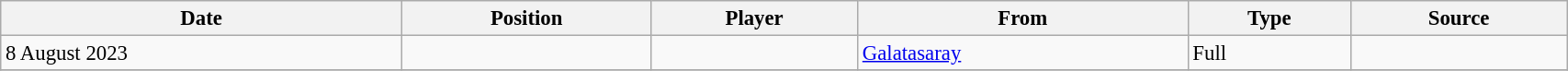<table class="wikitable sortable" style="width:90%; text-align:center; font-size:95%; text-align:left;">
<tr>
<th>Date</th>
<th>Position</th>
<th>Player</th>
<th>From</th>
<th>Type</th>
<th>Source</th>
</tr>
<tr>
<td>8 August 2023</td>
<td></td>
<td></td>
<td> <a href='#'>Galatasaray</a></td>
<td>Full</td>
<td></td>
</tr>
<tr>
</tr>
</table>
